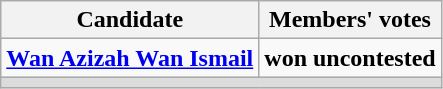<table class=wikitable style=text-align:center>
<tr>
<th>Candidate</th>
<th>Members' votes</th>
</tr>
<tr>
<td align=left><strong><a href='#'>Wan Azizah Wan Ismail</a></strong></td>
<td><strong>won uncontested</strong></td>
</tr>
<tr>
<td colspan=3 bgcolor=dcdcdc></td>
</tr>
</table>
